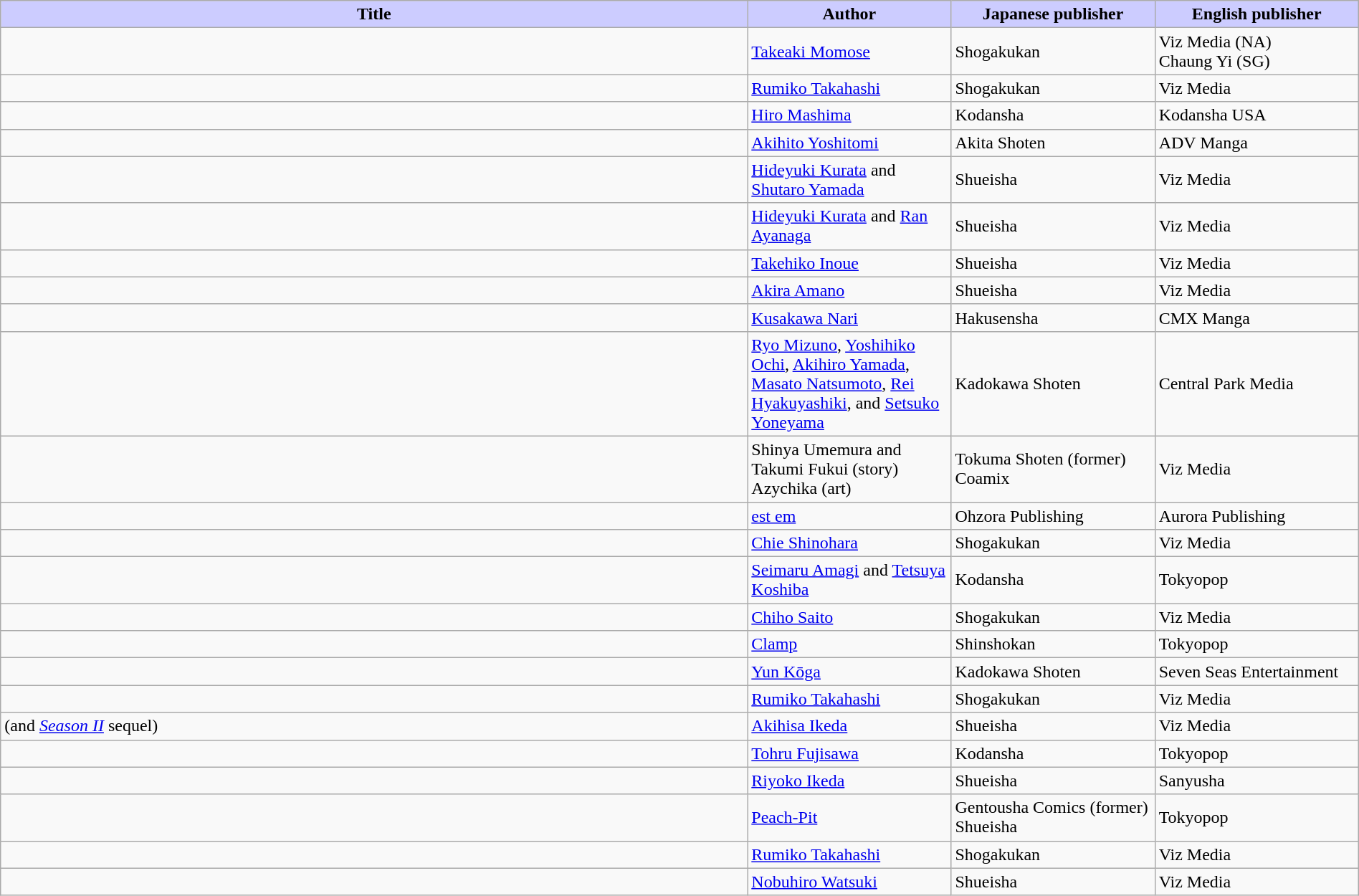<table class="wikitable" style="width: 100%;">
<tr>
<th style="background: #ccf;">Title</th>
<th style="background: #ccf; width: 15%;">Author</th>
<th style="background: #ccf; width: 15%;">Japanese publisher</th>
<th style="background: #ccf; width: 15%;">English publisher</th>
</tr>
<tr>
<td></td>
<td><a href='#'>Takeaki Momose</a></td>
<td>Shogakukan</td>
<td>Viz Media (NA) <br> Chaung Yi (SG)</td>
</tr>
<tr>
<td></td>
<td><a href='#'>Rumiko Takahashi</a></td>
<td>Shogakukan</td>
<td>Viz Media</td>
</tr>
<tr>
<td></td>
<td><a href='#'>Hiro Mashima</a></td>
<td>Kodansha</td>
<td>Kodansha USA</td>
</tr>
<tr>
<td></td>
<td><a href='#'>Akihito Yoshitomi</a></td>
<td>Akita Shoten</td>
<td>ADV Manga</td>
</tr>
<tr>
<td></td>
<td><a href='#'>Hideyuki Kurata</a> and <a href='#'>Shutaro Yamada</a></td>
<td>Shueisha</td>
<td>Viz Media</td>
</tr>
<tr>
<td></td>
<td><a href='#'>Hideyuki Kurata</a> and <a href='#'>Ran Ayanaga</a></td>
<td>Shueisha</td>
<td>Viz Media</td>
</tr>
<tr>
<td></td>
<td><a href='#'>Takehiko Inoue</a></td>
<td>Shueisha</td>
<td>Viz Media</td>
</tr>
<tr>
<td></td>
<td><a href='#'>Akira Amano</a></td>
<td>Shueisha</td>
<td>Viz Media</td>
</tr>
<tr>
<td></td>
<td><a href='#'>Kusakawa Nari</a></td>
<td>Hakusensha</td>
<td>CMX Manga</td>
</tr>
<tr>
<td></td>
<td><a href='#'>Ryo Mizuno</a>, <a href='#'>Yoshihiko Ochi</a>, <a href='#'>Akihiro Yamada</a>, <br> <a href='#'>Masato Natsumoto</a>, <a href='#'>Rei Hyakuyashiki</a>, and <a href='#'>Setsuko Yoneyama</a></td>
<td>Kadokawa Shoten</td>
<td>Central Park Media</td>
</tr>
<tr>
<td></td>
<td>Shinya Umemura and Takumi Fukui (story)<br>Azychika (art)</td>
<td>Tokuma Shoten (former)<br>Coamix</td>
<td>Viz Media</td>
</tr>
<tr>
<td></td>
<td><a href='#'>est em</a></td>
<td>Ohzora Publishing</td>
<td>Aurora Publishing</td>
</tr>
<tr>
<td></td>
<td><a href='#'>Chie Shinohara</a></td>
<td>Shogakukan</td>
<td>Viz Media</td>
</tr>
<tr>
<td></td>
<td><a href='#'>Seimaru Amagi</a> and <a href='#'>Tetsuya Koshiba</a></td>
<td>Kodansha</td>
<td>Tokyopop</td>
</tr>
<tr>
<td></td>
<td><a href='#'>Chiho Saito</a></td>
<td>Shogakukan</td>
<td>Viz Media</td>
</tr>
<tr>
<td></td>
<td><a href='#'>Clamp</a></td>
<td>Shinshokan</td>
<td>Tokyopop</td>
</tr>
<tr>
<td></td>
<td><a href='#'>Yun Kōga</a></td>
<td>Kadokawa Shoten</td>
<td>Seven Seas Entertainment</td>
</tr>
<tr>
<td></td>
<td><a href='#'>Rumiko Takahashi</a></td>
<td>Shogakukan</td>
<td>Viz Media</td>
</tr>
<tr>
<td><div>(and <em><a href='#'>Season II</a></em> sequel)</div></td>
<td><a href='#'>Akihisa Ikeda</a></td>
<td>Shueisha</td>
<td>Viz Media</td>
</tr>
<tr>
<td></td>
<td><a href='#'>Tohru Fujisawa</a></td>
<td>Kodansha</td>
<td>Tokyopop</td>
</tr>
<tr>
<td></td>
<td><a href='#'>Riyoko Ikeda</a></td>
<td>Shueisha</td>
<td>Sanyusha</td>
</tr>
<tr>
<td></td>
<td><a href='#'>Peach-Pit</a></td>
<td>Gentousha Comics (former) <br> Shueisha</td>
<td>Tokyopop</td>
</tr>
<tr>
<td></td>
<td><a href='#'>Rumiko Takahashi</a></td>
<td>Shogakukan</td>
<td>Viz Media</td>
</tr>
<tr>
<td></td>
<td><a href='#'>Nobuhiro Watsuki</a></td>
<td>Shueisha</td>
<td>Viz Media</td>
</tr>
</table>
